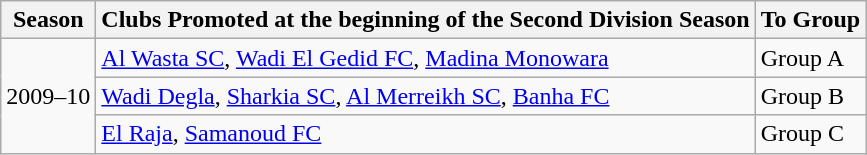<table class="wikitable" style="text–align:left;">
<tr>
<th>Season</th>
<th>Clubs Promoted at the beginning of the Second Division Season</th>
<th>To Group</th>
</tr>
<tr>
<td rowspan="3">2009–10</td>
<td><a href='#'>Al Wasta SC</a>, <a href='#'>Wadi El Gedid FC</a>, <a href='#'>Madina Monowara</a></td>
<td>Group A</td>
</tr>
<tr>
<td><a href='#'>Wadi Degla</a>, <a href='#'>Sharkia SC</a>, <a href='#'>Al Merreikh SC</a>, <a href='#'>Banha FC</a></td>
<td>Group B</td>
</tr>
<tr>
<td><a href='#'>El Raja</a>, <a href='#'>Samanoud FC</a></td>
<td>Group C</td>
</tr>
</table>
